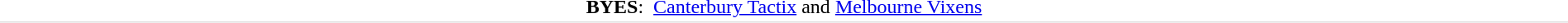<table style="text-align:center; border-bottom:1px solid #E0E0E0" width=100%>
<tr>
<td><strong>BYES</strong>:  <a href='#'>Canterbury Tactix</a> and <a href='#'>Melbourne Vixens</a></td>
</tr>
</table>
